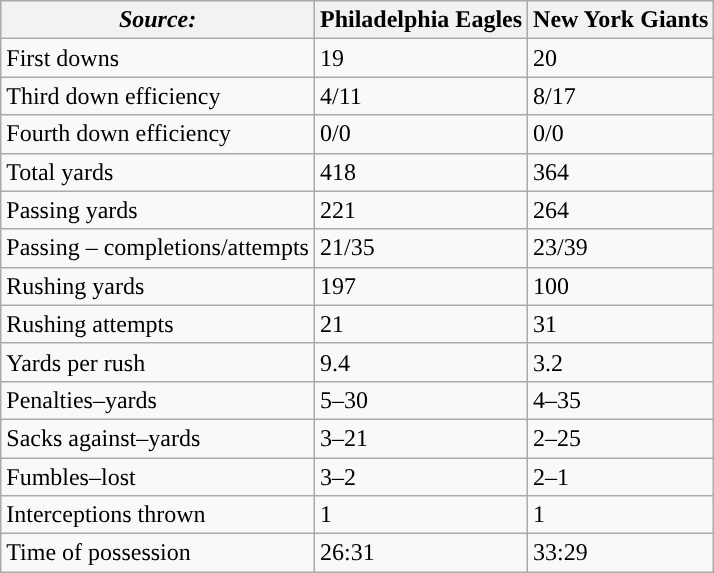<table class="wikitable">
<tr>
<th><em>Source:</em></th>
<th>Philadelphia Eagles</th>
<th>New York Giants</th>
</tr>
<tr>
<td>First downs</td>
<td>19</td>
<td>20</td>
</tr>
<tr>
<td>Third down efficiency</td>
<td>4/11</td>
<td>8/17</td>
</tr>
<tr>
<td>Fourth down efficiency</td>
<td>0/0</td>
<td>0/0</td>
</tr>
<tr>
<td>Total yards</td>
<td>418</td>
<td>364</td>
</tr>
<tr>
<td>Passing yards</td>
<td>221</td>
<td>264</td>
</tr>
<tr>
<td>Passing – completions/attempts</td>
<td>21/35</td>
<td>23/39</td>
</tr>
<tr>
<td>Rushing yards</td>
<td>197</td>
<td>100</td>
</tr>
<tr>
<td>Rushing attempts</td>
<td>21</td>
<td>31</td>
</tr>
<tr>
<td>Yards per rush</td>
<td>9.4</td>
<td>3.2</td>
</tr>
<tr>
<td>Penalties–yards</td>
<td>5–30</td>
<td>4–35</td>
</tr>
<tr>
<td>Sacks against–yards</td>
<td>3–21</td>
<td>2–25</td>
</tr>
<tr>
<td>Fumbles–lost</td>
<td>3–2</td>
<td>2–1</td>
</tr>
<tr>
<td>Interceptions thrown</td>
<td>1</td>
<td>1</td>
</tr>
<tr>
<td>Time of possession</td>
<td>26:31</td>
<td>33:29</td>
</tr>
</table>
